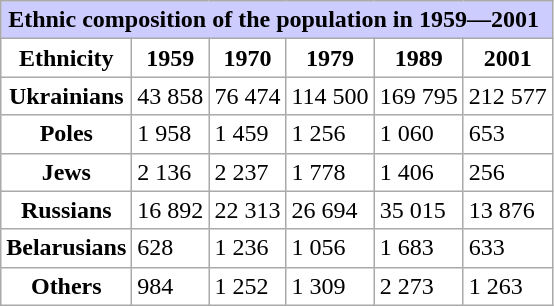<table class="wikitable">
<tr>
<th colspan="7" style="background: #CCCCFF;">Ethnic composition of the population in 1959—2001 </th>
</tr>
<tr>
<th style="background: #FFFFFF; color:#000000;">Ethnicity</th>
<th style="background: #FFFFFF; color:#000000;">1959</th>
<th style="background: #FFFFFF; color:#000000;">1970</th>
<th style="background: #FFFFFF; color:#000000;">1979</th>
<th style="background: #FFFFFF; color:#000000;">1989</th>
<th style="background: #FFFFFF; color:#000000;">2001</th>
</tr>
<tr>
<th style="background: #FFFFFF; color:#000000">Ukrainians</th>
<td style="background: #FFFFFF; color:#000000;">43 858</td>
<td style="background: #FFFFFF; color:#000000;">76 474</td>
<td style="background: #FFFFFF; color:#000000;">114 500</td>
<td style="background: #FFFFFF; color:#000000;">169 795</td>
<td style="background: #FFFFFF; color:#000000;">212 577</td>
</tr>
<tr>
<th style="background: #FFFFFF; color:#000000">Poles</th>
<td style="background: #FFFFFF; color:#000000;">1 958</td>
<td style="background: #FFFFFF; color:#000000;">1 459</td>
<td style="background: #FFFFFF; color:#000000;">1 256</td>
<td style="background: #FFFFFF; color:#000000;">1 060</td>
<td style="background: #FFFFFF; color:#000000;">653</td>
</tr>
<tr>
<th style="background: #FFFFFF; color:#000000">Jews</th>
<td style="background: #FFFFFF; color:#000000;">2 136</td>
<td style="background: #FFFFFF; color:#000000;">2 237</td>
<td style="background: #FFFFFF; color:#000000;">1 778</td>
<td style="background: #FFFFFF; color:#000000;">1 406</td>
<td style="background: #FFFFFF; color:#000000;">256</td>
</tr>
<tr>
<th style="background: #FFFFFF; color:#000000">Russians</th>
<td style="background: #FFFFFF; color:#000000;">16 892</td>
<td style="background: #FFFFFF; color:#000000;">22 313</td>
<td style="background: #FFFFFF; color:#000000;">26 694</td>
<td style="background: #FFFFFF; color:#000000;">35 015</td>
<td style="background: #FFFFFF; color:#000000;">13 876</td>
</tr>
<tr>
<th style="background: #FFFFFF; color:#000000">Belarusians</th>
<td style="background: #FFFFFF; color:#000000;">628</td>
<td style="background: #FFFFFF; color:#000000;">1 236</td>
<td style="background: #FFFFFF; color:#000000;">1 056</td>
<td style="background: #FFFFFF; color:#000000;">1 683</td>
<td style="background: #FFFFFF; color:#000000;">633</td>
</tr>
<tr>
<th style="background: #FFFFFF; color:#000000">Others</th>
<td style="background: #FFFFFF; color:#000000;">984</td>
<td style="background: #FFFFFF; color:#000000;">1 252</td>
<td style="background: #FFFFFF; color:#000000;">1 309</td>
<td style="background: #FFFFFF; color:#000000;">2 273</td>
<td style="background: #FFFFFF; color:#000000;">1 263</td>
</tr>
</table>
